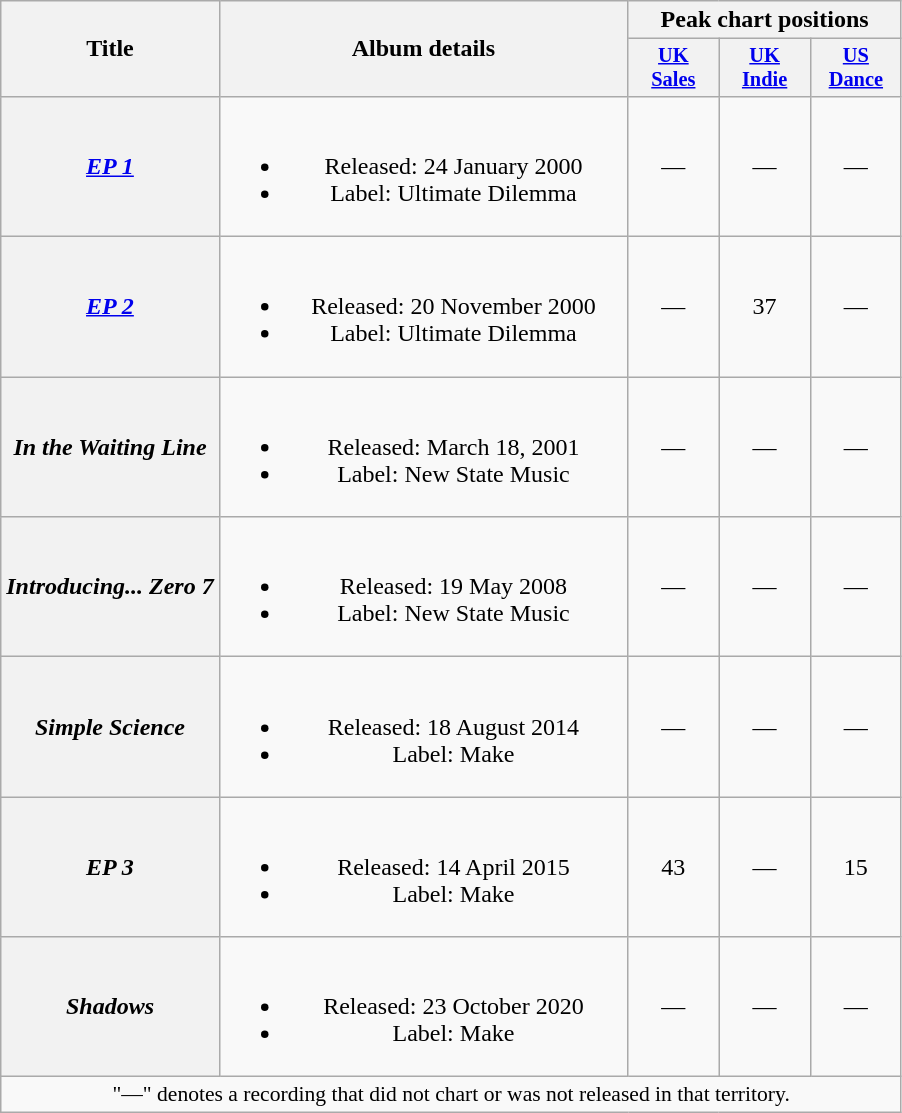<table class="wikitable plainrowheaders" style="text-align:center;">
<tr>
<th rowspan="2">Title</th>
<th rowspan="2" style="width:265px;">Album details</th>
<th colspan="3">Peak chart positions</th>
</tr>
<tr>
<th style="width:4em;font-size:85%"><a href='#'>UK<br>Sales</a><br></th>
<th style="width:4em;font-size:85%"><a href='#'>UK<br>Indie</a><br></th>
<th style="width:4em;font-size:85%"><a href='#'>US<br>Dance</a><br></th>
</tr>
<tr>
<th scope="row"><em><a href='#'>EP 1</a></em></th>
<td><br><ul><li>Released: 24 January 2000</li><li>Label: Ultimate Dilemma</li></ul></td>
<td>—</td>
<td>—</td>
<td>—</td>
</tr>
<tr>
<th scope="row"><em><a href='#'>EP 2</a></em></th>
<td><br><ul><li>Released: 20 November 2000</li><li>Label: Ultimate Dilemma</li></ul></td>
<td>—</td>
<td>37</td>
<td>—</td>
</tr>
<tr>
<th scope="row"><em>In the Waiting Line</em></th>
<td><br><ul><li>Released: March 18, 2001</li><li>Label: New State Music</li></ul></td>
<td>—</td>
<td>—</td>
<td>—</td>
</tr>
<tr>
<th scope="row"><em>Introducing... Zero 7</em></th>
<td><br><ul><li>Released: 19 May 2008</li><li>Label: New State Music</li></ul></td>
<td>—</td>
<td>—</td>
<td>—</td>
</tr>
<tr>
<th scope="row"><em>Simple Science</em></th>
<td><br><ul><li>Released: 18 August 2014</li><li>Label: Make</li></ul></td>
<td>—</td>
<td>—</td>
<td>—</td>
</tr>
<tr>
<th scope="row"><em>EP 3</em></th>
<td><br><ul><li>Released: 14 April 2015</li><li>Label: Make</li></ul></td>
<td>43</td>
<td>—</td>
<td>15</td>
</tr>
<tr>
<th scope="row"><em>Shadows</em></th>
<td><br><ul><li>Released: 23 October 2020</li><li>Label: Make</li></ul></td>
<td>—</td>
<td>—</td>
<td>—</td>
</tr>
<tr>
<td colspan="10" style="font-size:90%">"—" denotes a recording that did not chart or was not released in that territory.</td>
</tr>
</table>
